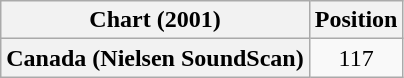<table class="wikitable plainrowheaders" style="text-align:center">
<tr>
<th scope="col">Chart (2001)</th>
<th scope="col">Position</th>
</tr>
<tr>
<th scope="row">Canada (Nielsen SoundScan)</th>
<td>117</td>
</tr>
</table>
